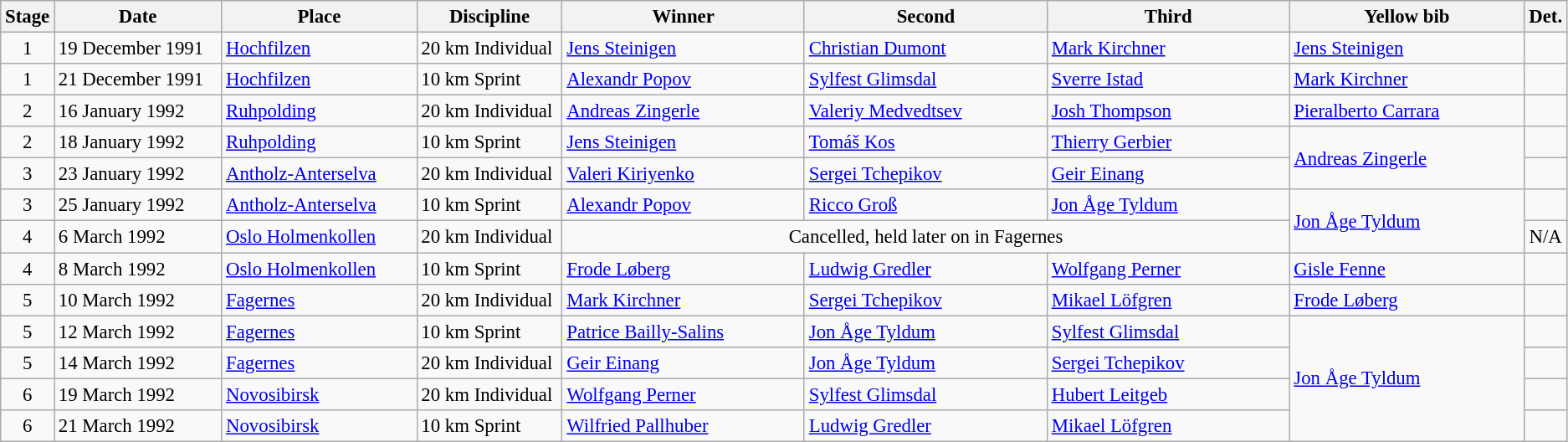<table class="wikitable" style="font-size:95%;">
<tr>
<th width="10">Stage</th>
<th width="128">Date</th>
<th width="150">Place</th>
<th width="110">Discipline</th>
<th width="189">Winner</th>
<th width="189">Second</th>
<th width="189">Third</th>
<th width="183">Yellow bib <br> </th>
<th width="8">Det.</th>
</tr>
<tr>
<td align=center>1</td>
<td>19 December 1991</td>
<td> <a href='#'>Hochfilzen</a></td>
<td>20 km Individual</td>
<td> <a href='#'>Jens Steinigen</a></td>
<td> <a href='#'>Christian Dumont</a></td>
<td> <a href='#'>Mark Kirchner</a></td>
<td> <a href='#'>Jens Steinigen</a></td>
<td></td>
</tr>
<tr>
<td align=center>1</td>
<td>21 December 1991</td>
<td> <a href='#'>Hochfilzen</a></td>
<td>10 km Sprint</td>
<td> <a href='#'>Alexandr Popov</a></td>
<td> <a href='#'>Sylfest Glimsdal</a></td>
<td> <a href='#'>Sverre Istad</a></td>
<td> <a href='#'>Mark Kirchner</a></td>
<td></td>
</tr>
<tr>
<td align=center>2</td>
<td>16 January 1992</td>
<td> <a href='#'>Ruhpolding</a></td>
<td>20 km Individual</td>
<td> <a href='#'>Andreas Zingerle</a></td>
<td> <a href='#'>Valeriy Medvedtsev</a></td>
<td> <a href='#'>Josh Thompson</a></td>
<td> <a href='#'>Pieralberto Carrara</a></td>
<td></td>
</tr>
<tr>
<td align=center>2</td>
<td>18 January 1992</td>
<td> <a href='#'>Ruhpolding</a></td>
<td>10 km Sprint</td>
<td> <a href='#'>Jens Steinigen</a></td>
<td> <a href='#'>Tomáš Kos</a></td>
<td> <a href='#'>Thierry Gerbier</a></td>
<td rowspan="2"> <a href='#'>Andreas Zingerle</a></td>
<td></td>
</tr>
<tr>
<td align=center>3</td>
<td>23 January 1992</td>
<td> <a href='#'>Antholz-Anterselva</a></td>
<td>20 km Individual</td>
<td> <a href='#'>Valeri Kiriyenko</a></td>
<td> <a href='#'>Sergei Tchepikov</a></td>
<td> <a href='#'>Geir Einang</a></td>
<td></td>
</tr>
<tr>
<td align=center>3</td>
<td>25 January 1992</td>
<td> <a href='#'>Antholz-Anterselva</a></td>
<td>10 km Sprint</td>
<td> <a href='#'>Alexandr Popov</a></td>
<td> <a href='#'>Ricco Groß</a></td>
<td> <a href='#'>Jon Åge Tyldum</a></td>
<td rowspan="2"> <a href='#'>Jon Åge Tyldum</a></td>
<td></td>
</tr>
<tr>
<td align=center>4</td>
<td>6 March 1992</td>
<td> <a href='#'>Oslo Holmenkollen</a></td>
<td>20 km Individual</td>
<td colspan="3" align=center>Cancelled, held later on in Fagernes</td>
<td align=center>N/A</td>
</tr>
<tr>
<td align=center>4</td>
<td>8 March 1992</td>
<td> <a href='#'>Oslo Holmenkollen</a></td>
<td>10 km Sprint</td>
<td> <a href='#'>Frode Løberg</a></td>
<td> <a href='#'>Ludwig Gredler</a></td>
<td> <a href='#'>Wolfgang Perner</a></td>
<td> <a href='#'>Gisle Fenne</a></td>
<td></td>
</tr>
<tr>
<td align=center>5</td>
<td>10 March 1992</td>
<td> <a href='#'>Fagernes</a></td>
<td>20 km Individual</td>
<td> <a href='#'>Mark Kirchner</a></td>
<td> <a href='#'>Sergei Tchepikov</a></td>
<td> <a href='#'>Mikael Löfgren</a></td>
<td> <a href='#'>Frode Løberg</a></td>
<td></td>
</tr>
<tr>
<td align=center>5</td>
<td>12 March 1992</td>
<td> <a href='#'>Fagernes</a></td>
<td>10 km Sprint</td>
<td> <a href='#'>Patrice Bailly-Salins</a></td>
<td> <a href='#'>Jon Åge Tyldum</a></td>
<td> <a href='#'>Sylfest Glimsdal</a></td>
<td rowspan="4"> <a href='#'>Jon Åge Tyldum</a></td>
<td></td>
</tr>
<tr>
<td align=center>5</td>
<td>14 March 1992</td>
<td> <a href='#'>Fagernes</a></td>
<td>20 km Individual</td>
<td> <a href='#'>Geir Einang</a></td>
<td> <a href='#'>Jon Åge Tyldum</a></td>
<td> <a href='#'>Sergei Tchepikov</a></td>
<td></td>
</tr>
<tr>
<td align=center>6</td>
<td>19 March 1992</td>
<td> <a href='#'>Novosibirsk</a></td>
<td>20 km Individual</td>
<td> <a href='#'>Wolfgang Perner</a></td>
<td> <a href='#'>Sylfest Glimsdal</a></td>
<td> <a href='#'>Hubert Leitgeb</a></td>
<td></td>
</tr>
<tr>
<td align=center>6</td>
<td>21 March 1992</td>
<td> <a href='#'>Novosibirsk</a></td>
<td>10 km Sprint</td>
<td> <a href='#'>Wilfried Pallhuber</a></td>
<td> <a href='#'>Ludwig Gredler</a></td>
<td> <a href='#'>Mikael Löfgren</a></td>
<td></td>
</tr>
</table>
